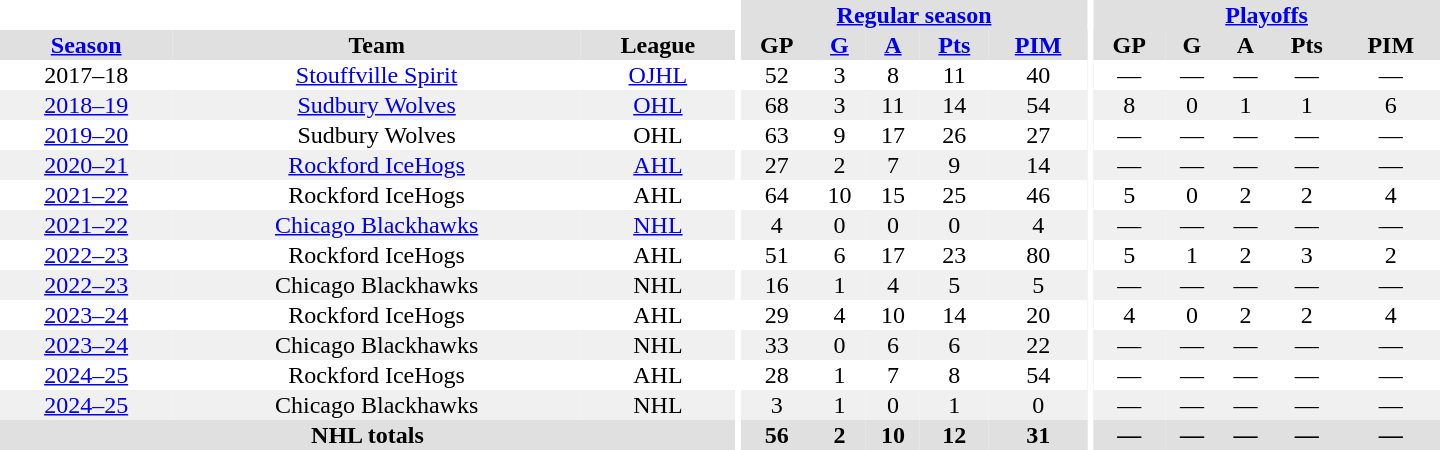<table border="0" cellpadding="1" cellspacing="0" style="text-align:center; width:60em">
<tr bgcolor="#e0e0e0">
<th colspan="3" bgcolor="#ffffff"></th>
<th rowspan="99" bgcolor="#ffffff"></th>
<th colspan="5"><a href='#'>Regular season</a></th>
<th rowspan="99" bgcolor="#ffffff"></th>
<th colspan="5"><a href='#'>Playoffs</a></th>
</tr>
<tr bgcolor="#e0e0e0">
<th><a href='#'>Season</a></th>
<th>Team</th>
<th>League</th>
<th>GP</th>
<th><a href='#'>G</a></th>
<th><a href='#'>A</a></th>
<th><a href='#'>Pts</a></th>
<th><a href='#'>PIM</a></th>
<th>GP</th>
<th>G</th>
<th>A</th>
<th>Pts</th>
<th>PIM</th>
</tr>
<tr>
<td>2017–18</td>
<td><a href='#'>Stouffville Spirit</a></td>
<td><a href='#'>OJHL</a></td>
<td>52</td>
<td>3</td>
<td>8</td>
<td>11</td>
<td>40</td>
<td>—</td>
<td>—</td>
<td>—</td>
<td>—</td>
<td>—</td>
</tr>
<tr bgcolor="#f0f0f0">
<td><a href='#'>2018–19</a></td>
<td><a href='#'>Sudbury Wolves</a></td>
<td><a href='#'>OHL</a></td>
<td>68</td>
<td>3</td>
<td>11</td>
<td>14</td>
<td>54</td>
<td>8</td>
<td>0</td>
<td>1</td>
<td>1</td>
<td>6</td>
</tr>
<tr>
<td><a href='#'>2019–20</a></td>
<td>Sudbury Wolves</td>
<td>OHL</td>
<td>63</td>
<td>9</td>
<td>17</td>
<td>26</td>
<td>27</td>
<td>—</td>
<td>—</td>
<td>—</td>
<td>—</td>
<td>—</td>
</tr>
<tr bgcolor="#f0f0f0">
<td><a href='#'>2020–21</a></td>
<td><a href='#'>Rockford IceHogs</a></td>
<td><a href='#'>AHL</a></td>
<td>27</td>
<td>2</td>
<td>7</td>
<td>9</td>
<td>14</td>
<td>—</td>
<td>—</td>
<td>—</td>
<td>—</td>
<td>—</td>
</tr>
<tr>
<td><a href='#'>2021–22</a></td>
<td>Rockford IceHogs</td>
<td>AHL</td>
<td>64</td>
<td>10</td>
<td>15</td>
<td>25</td>
<td>46</td>
<td>5</td>
<td>0</td>
<td>2</td>
<td>2</td>
<td>4</td>
</tr>
<tr bgcolor="#f0f0f0">
<td><a href='#'>2021–22</a></td>
<td><a href='#'>Chicago Blackhawks</a></td>
<td><a href='#'>NHL</a></td>
<td>4</td>
<td>0</td>
<td>0</td>
<td>0</td>
<td>4</td>
<td>—</td>
<td>—</td>
<td>—</td>
<td>—</td>
<td>—</td>
</tr>
<tr>
<td><a href='#'>2022–23</a></td>
<td>Rockford IceHogs</td>
<td>AHL</td>
<td>51</td>
<td>6</td>
<td>17</td>
<td>23</td>
<td>80</td>
<td>5</td>
<td>1</td>
<td>2</td>
<td>3</td>
<td>2</td>
</tr>
<tr bgcolor="#f0f0f0">
<td><a href='#'>2022–23</a></td>
<td>Chicago Blackhawks</td>
<td>NHL</td>
<td>16</td>
<td>1</td>
<td>4</td>
<td>5</td>
<td>5</td>
<td>—</td>
<td>—</td>
<td>—</td>
<td>—</td>
<td>—</td>
</tr>
<tr>
<td><a href='#'>2023–24</a></td>
<td>Rockford IceHogs</td>
<td>AHL</td>
<td>29</td>
<td>4</td>
<td>10</td>
<td>14</td>
<td>20</td>
<td>4</td>
<td>0</td>
<td>2</td>
<td>2</td>
<td>4</td>
</tr>
<tr bgcolor="#f0f0f0">
<td><a href='#'>2023–24</a></td>
<td>Chicago Blackhawks</td>
<td>NHL</td>
<td>33</td>
<td>0</td>
<td>6</td>
<td>6</td>
<td>22</td>
<td>—</td>
<td>—</td>
<td>—</td>
<td>—</td>
<td>—</td>
</tr>
<tr>
<td><a href='#'>2024–25</a></td>
<td>Rockford IceHogs</td>
<td>AHL</td>
<td>28</td>
<td>1</td>
<td>7</td>
<td>8</td>
<td>54</td>
<td>—</td>
<td>—</td>
<td>—</td>
<td>—</td>
<td>—</td>
</tr>
<tr bgcolor="#f0f0f0">
<td><a href='#'>2024–25</a></td>
<td>Chicago Blackhawks</td>
<td>NHL</td>
<td>3</td>
<td>1</td>
<td>0</td>
<td>1</td>
<td>0</td>
<td>—</td>
<td>—</td>
<td>—</td>
<td>—</td>
<td>—</td>
</tr>
<tr bgcolor="#e0e0e0">
<th colspan="3">NHL totals</th>
<th>56</th>
<th>2</th>
<th>10</th>
<th>12</th>
<th>31</th>
<th>—</th>
<th>—</th>
<th>—</th>
<th>—</th>
<th>—</th>
</tr>
</table>
